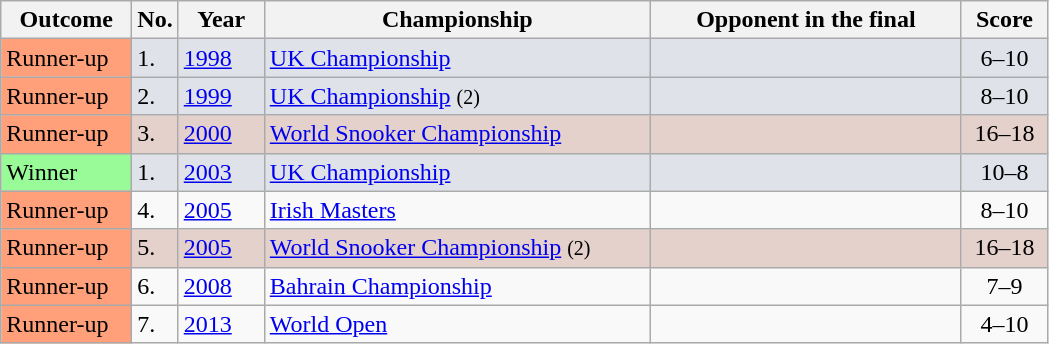<table class="wikitable">
<tr>
<th width="80">Outcome</th>
<th width="20">No.</th>
<th width="50">Year</th>
<th width="250">Championship</th>
<th width="200">Opponent in the final</th>
<th width="50">Score</th>
</tr>
<tr bgcolor="dfe2e9">
<td style="background:#ffa07a;">Runner-up</td>
<td>1.</td>
<td><a href='#'>1998</a></td>
<td><a href='#'>UK Championship</a></td>
<td> </td>
<td align="center">6–10</td>
</tr>
<tr bgcolor="dfe2e9">
<td style="background:#ffa07a;">Runner-up</td>
<td>2.</td>
<td><a href='#'>1999</a></td>
<td><a href='#'>UK Championship</a> <small>(2)</small></td>
<td> </td>
<td align="center">8–10</td>
</tr>
<tr bgcolor="#e5d1cb">
<td style="background:#ffa07a;">Runner-up</td>
<td>3.</td>
<td><a href='#'>2000</a></td>
<td><a href='#'>World Snooker Championship</a></td>
<td> </td>
<td align="center">16–18</td>
</tr>
<tr bgcolor="dfe2e9">
<td style="background:#98FB98">Winner</td>
<td>1.</td>
<td><a href='#'>2003</a></td>
<td><a href='#'>UK Championship</a></td>
<td> </td>
<td align="center">10–8</td>
</tr>
<tr>
<td style="background:#ffa07a;">Runner-up</td>
<td>4.</td>
<td><a href='#'>2005</a></td>
<td><a href='#'>Irish Masters</a></td>
<td> </td>
<td align="center">8–10</td>
</tr>
<tr bgcolor="#e5d1cb">
<td style="background:#ffa07a;">Runner-up</td>
<td>5.</td>
<td><a href='#'>2005</a></td>
<td><a href='#'>World Snooker Championship</a> <small>(2)</small></td>
<td> </td>
<td align="center">16–18</td>
</tr>
<tr>
<td style="background:#ffa07a;">Runner-up</td>
<td>6.</td>
<td><a href='#'>2008</a></td>
<td><a href='#'>Bahrain Championship</a></td>
<td> </td>
<td align="center">7–9</td>
</tr>
<tr>
<td style="background:#ffa07a;">Runner-up</td>
<td>7.</td>
<td><a href='#'>2013</a></td>
<td><a href='#'>World Open</a></td>
<td> </td>
<td align="center">4–10</td>
</tr>
</table>
